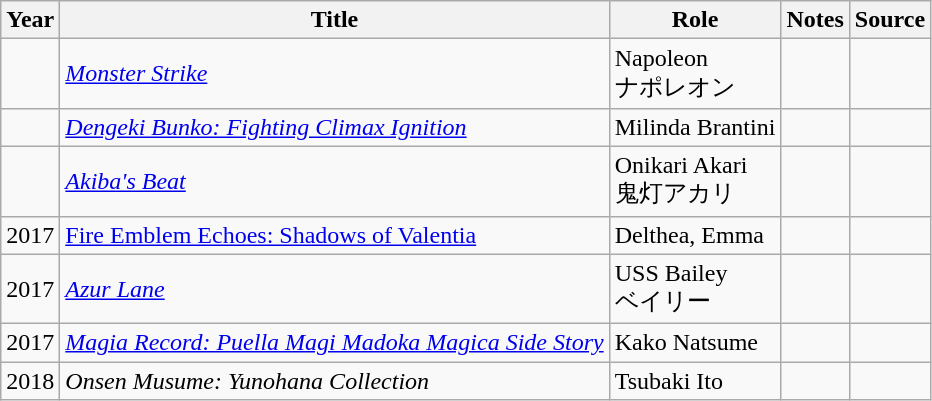<table class="wikitable sortable plainrowheaders">
<tr>
<th>Year</th>
<th>Title</th>
<th>Role</th>
<th class="unsortable">Notes</th>
<th class="unsortable">Source</th>
</tr>
<tr>
<td></td>
<td><em><a href='#'>Monster Strike</a></em></td>
<td>Napoleon<br>ナポレオン</td>
<td></td>
<td></td>
</tr>
<tr>
<td></td>
<td><em><a href='#'>Dengeki Bunko: Fighting Climax Ignition</a></em></td>
<td>Milinda Brantini</td>
<td></td>
<td></td>
</tr>
<tr>
<td></td>
<td><em><a href='#'>Akiba's Beat</a></em></td>
<td>Onikari Akari<br>鬼灯アカリ</td>
<td></td>
<td></td>
</tr>
<tr>
<td>2017</td>
<td><a href='#'>Fire Emblem Echoes: Shadows of Valentia</a></td>
<td>Delthea, Emma</td>
<td></td>
</tr>
<tr>
<td>2017</td>
<td><em><a href='#'>Azur Lane</a></em></td>
<td>USS Bailey<br>ベイリー</td>
<td></td>
<td></td>
</tr>
<tr>
<td>2017</td>
<td><em><a href='#'>Magia Record: Puella Magi Madoka Magica Side Story</a></em></td>
<td>Kako Natsume</td>
<td></td>
<td></td>
</tr>
<tr>
<td>2018</td>
<td><em>Onsen Musume: Yunohana Collection</em></td>
<td>Tsubaki Ito</td>
<td></td>
<td></td>
</tr>
</table>
